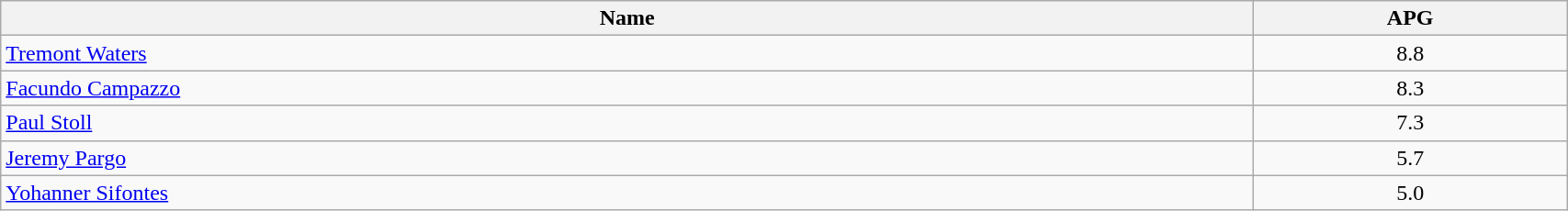<table class=wikitable width="90%">
<tr>
<th width="80%">Name</th>
<th width="20%">APG</th>
</tr>
<tr>
<td> <a href='#'>Tremont Waters</a></td>
<td align=center>8.8</td>
</tr>
<tr>
<td> <a href='#'>Facundo Campazzo</a></td>
<td align=center>8.3</td>
</tr>
<tr>
<td> <a href='#'>Paul Stoll</a></td>
<td align=center>7.3</td>
</tr>
<tr>
<td> <a href='#'>Jeremy Pargo</a></td>
<td align=center>5.7</td>
</tr>
<tr>
<td> <a href='#'>Yohanner Sifontes</a></td>
<td align=center>5.0</td>
</tr>
</table>
